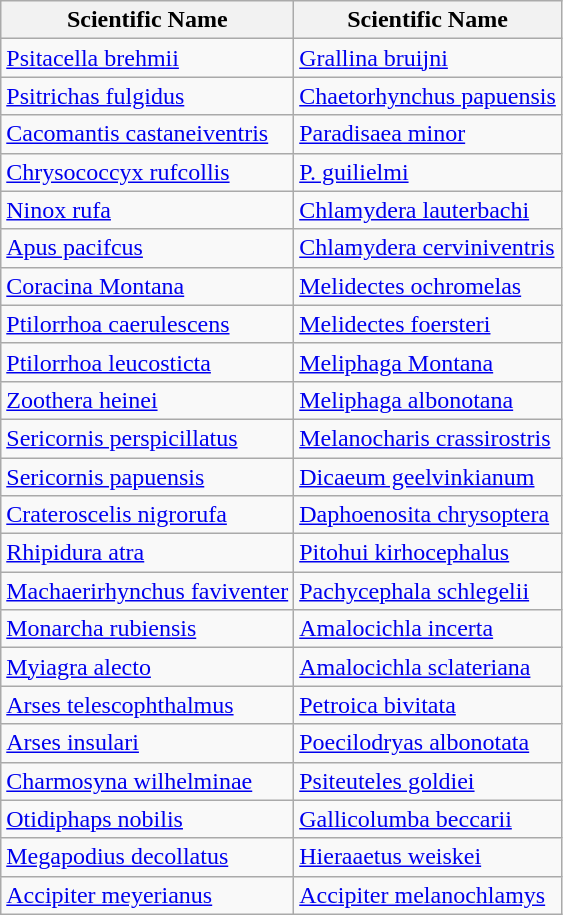<table class="wikitable mw-collapsible">
<tr>
<th>Scientific Name</th>
<th>Scientific Name</th>
</tr>
<tr>
<td><a href='#'>Psitacella brehmii</a></td>
<td><a href='#'>Grallina bruijni</a></td>
</tr>
<tr>
<td><a href='#'>Psitrichas fulgidus</a></td>
<td><a href='#'>Chaetorhynchus papuensis</a></td>
</tr>
<tr>
<td><a href='#'>Cacomantis castaneiventris</a></td>
<td><a href='#'>Paradisaea minor</a></td>
</tr>
<tr>
<td><a href='#'>Chrysococcyx rufcollis</a></td>
<td><a href='#'>P. guilielmi</a></td>
</tr>
<tr>
<td><a href='#'>Ninox rufa</a></td>
<td><a href='#'>Chlamydera lauterbachi</a></td>
</tr>
<tr>
<td><a href='#'>Apus pacifcus</a></td>
<td><a href='#'>Chlamydera cerviniventris</a></td>
</tr>
<tr>
<td><a href='#'>Coracina Montana</a></td>
<td><a href='#'>Melidectes ochromelas</a></td>
</tr>
<tr>
<td><a href='#'>Ptilorrhoa caerulescens</a></td>
<td><a href='#'>Melidectes foersteri</a></td>
</tr>
<tr>
<td><a href='#'>Ptilorrhoa leucosticta</a></td>
<td><a href='#'>Meliphaga Montana</a></td>
</tr>
<tr>
<td><a href='#'>Zoothera heinei</a></td>
<td><a href='#'>Meliphaga albonotana</a></td>
</tr>
<tr>
<td><a href='#'>Sericornis perspicillatus</a></td>
<td><a href='#'>Melanocharis crassirostris</a></td>
</tr>
<tr>
<td><a href='#'>Sericornis papuensis</a></td>
<td><a href='#'>Dicaeum geelvinkianum</a></td>
</tr>
<tr>
<td><a href='#'>Crateroscelis nigrorufa</a></td>
<td><a href='#'>Daphoenosita chrysoptera</a></td>
</tr>
<tr>
<td><a href='#'>Rhipidura atra</a></td>
<td><a href='#'>Pitohui kirhocephalus</a></td>
</tr>
<tr>
<td><a href='#'>Machaerirhynchus faviventer</a></td>
<td><a href='#'>Pachycephala schlegelii</a></td>
</tr>
<tr>
<td><a href='#'>Monarcha rubiensis</a></td>
<td><a href='#'>Amalocichla incerta</a></td>
</tr>
<tr>
<td><a href='#'>Myiagra alecto</a></td>
<td><a href='#'>Amalocichla sclateriana</a></td>
</tr>
<tr>
<td><a href='#'>Arses telescophthalmus</a></td>
<td><a href='#'>Petroica bivitata</a></td>
</tr>
<tr>
<td><a href='#'>Arses insulari</a></td>
<td><a href='#'>Poecilodryas albonotata</a></td>
</tr>
<tr>
<td><a href='#'>Charmosyna wilhelminae</a></td>
<td><a href='#'>Psiteuteles goldiei</a></td>
</tr>
<tr>
<td><a href='#'>Otidiphaps nobilis</a></td>
<td><a href='#'>Gallicolumba beccarii</a></td>
</tr>
<tr>
<td><a href='#'>Megapodius decollatus</a></td>
<td><a href='#'>Hieraaetus weiskei</a></td>
</tr>
<tr>
<td><a href='#'>Accipiter meyerianus</a></td>
<td><a href='#'>Accipiter melanochlamys</a></td>
</tr>
</table>
